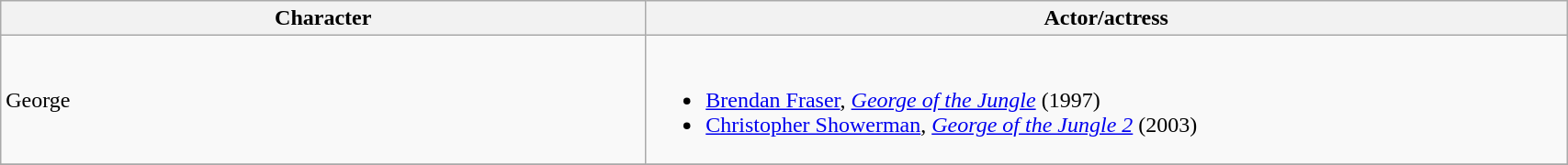<table style="width:90%;" class="wikitable">
<tr>
<th style="width:35%;">Character</th>
<th style="width:50%;">Actor/actress</th>
</tr>
<tr>
<td>George</td>
<td><br><ul><li><a href='#'>Brendan Fraser</a>, <em><a href='#'>George of the Jungle</a></em> (1997)</li><li><a href='#'>Christopher Showerman</a>, <em><a href='#'>George of the Jungle 2</a></em> (2003)</li></ul></td>
</tr>
<tr |}>
</tr>
</table>
